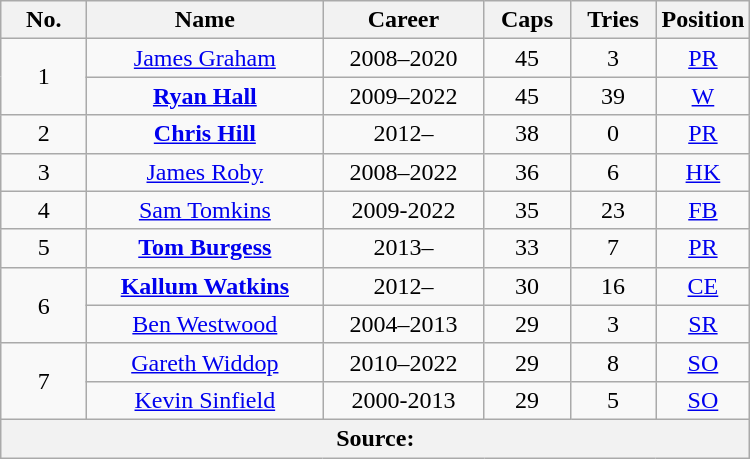<table class="wikitable sortable" style="text-align:center;">
<tr>
<th width=50px>No.</th>
<th style="width:150px;">Name</th>
<th style="width:100px;">Career</th>
<th width=50px>Caps</th>
<th width=50px>Tries</th>
<th width=50px>Position</th>
</tr>
<tr>
<td rowspan=2>1</td>
<td><a href='#'>James Graham</a></td>
<td>2008–2020</td>
<td>45</td>
<td>3</td>
<td><a href='#'>PR</a></td>
</tr>
<tr>
<td><strong><a href='#'>Ryan Hall</a></strong></td>
<td>2009–2022</td>
<td>45</td>
<td>39</td>
<td><a href='#'>W</a></td>
</tr>
<tr>
<td>2</td>
<td><strong><a href='#'>Chris Hill</a></strong></td>
<td>2012–</td>
<td>38</td>
<td>0</td>
<td><a href='#'>PR</a></td>
</tr>
<tr>
<td>3</td>
<td><a href='#'>James Roby</a></td>
<td>2008–2022</td>
<td>36</td>
<td>6</td>
<td><a href='#'>HK</a></td>
</tr>
<tr>
<td>4</td>
<td><a href='#'>Sam Tomkins</a></td>
<td>2009-2022</td>
<td>35</td>
<td>23</td>
<td><a href='#'>FB</a></td>
</tr>
<tr>
<td>5</td>
<td><strong><a href='#'>Tom Burgess</a></strong></td>
<td>2013–</td>
<td>33</td>
<td>7</td>
<td><a href='#'>PR</a></td>
</tr>
<tr>
<td rowspan=2>6</td>
<td><strong><a href='#'>Kallum Watkins</a></strong></td>
<td>2012–</td>
<td>30</td>
<td>16</td>
<td><a href='#'>CE</a></td>
</tr>
<tr>
<td><a href='#'>Ben Westwood</a></td>
<td>2004–2013</td>
<td>29</td>
<td>3</td>
<td><a href='#'>SR</a></td>
</tr>
<tr>
<td rowspan=2>7</td>
<td><a href='#'>Gareth Widdop</a></td>
<td>2010–2022</td>
<td>29</td>
<td>8</td>
<td><a href='#'>SO</a></td>
</tr>
<tr>
<td><a href='#'>Kevin Sinfield</a></td>
<td>2000-2013</td>
<td>29</td>
<td>5</td>
<td><a href='#'>SO</a></td>
</tr>
<tr>
<th colspan=6>Source:</th>
</tr>
</table>
